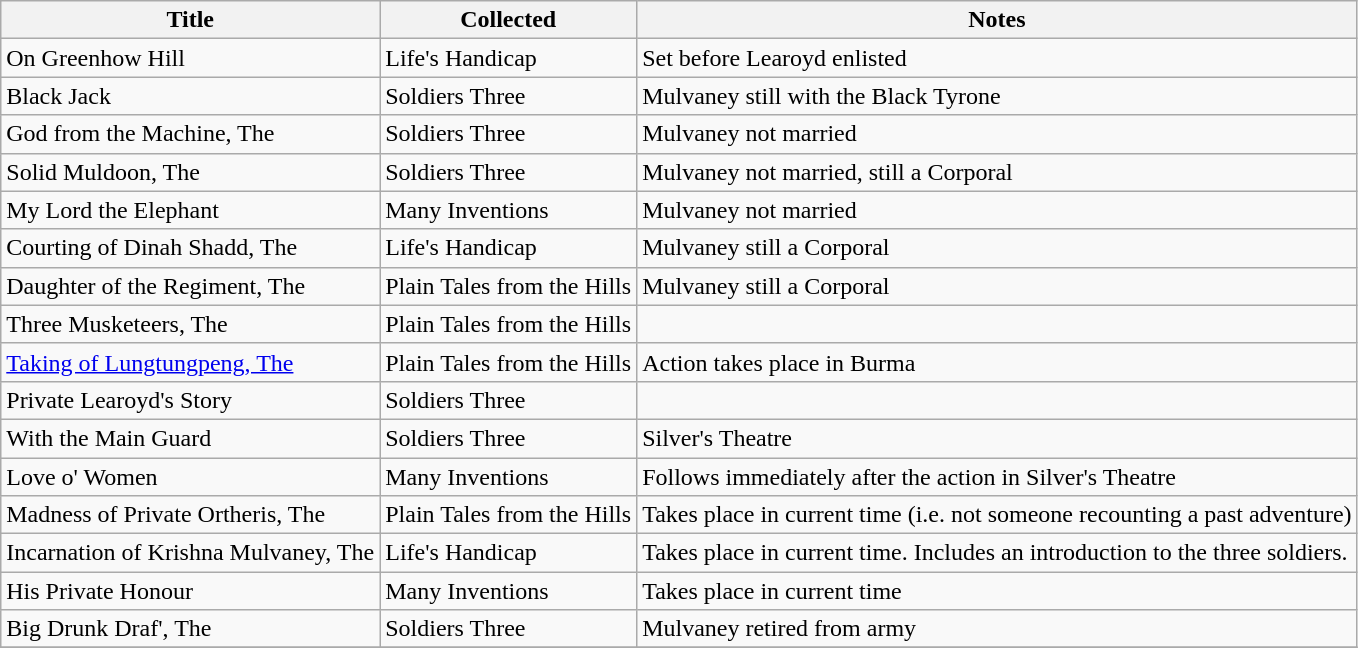<table class="wikitable sortable">
<tr>
<th>Title</th>
<th>Collected</th>
<th>Notes</th>
</tr>
<tr>
<td>On Greenhow Hill</td>
<td>Life's Handicap</td>
<td>Set before Learoyd enlisted</td>
</tr>
<tr>
<td>Black Jack</td>
<td>Soldiers Three</td>
<td>Mulvaney still with the Black Tyrone</td>
</tr>
<tr>
<td>God from the Machine, The</td>
<td>Soldiers Three</td>
<td>Mulvaney not married</td>
</tr>
<tr>
<td>Solid Muldoon, The</td>
<td>Soldiers Three</td>
<td>Mulvaney not married, still a Corporal</td>
</tr>
<tr>
<td>My Lord the Elephant</td>
<td>Many Inventions</td>
<td>Mulvaney not married</td>
</tr>
<tr>
<td>Courting of Dinah Shadd, The</td>
<td>Life's Handicap</td>
<td>Mulvaney still a Corporal</td>
</tr>
<tr>
<td>Daughter of the Regiment, The</td>
<td>Plain Tales from the Hills</td>
<td>Mulvaney still a Corporal</td>
</tr>
<tr>
<td>Three Musketeers, The</td>
<td>Plain Tales from the Hills</td>
<td></td>
</tr>
<tr>
<td><a href='#'>Taking of Lungtungpeng, The</a></td>
<td>Plain Tales from the Hills</td>
<td>Action takes place in Burma</td>
</tr>
<tr>
<td>Private Learoyd's Story</td>
<td>Soldiers Three</td>
<td></td>
</tr>
<tr>
<td>With the Main Guard</td>
<td>Soldiers Three</td>
<td>Silver's Theatre</td>
</tr>
<tr>
<td>Love o' Women</td>
<td>Many Inventions</td>
<td>Follows immediately after the action in Silver's Theatre</td>
</tr>
<tr>
<td>Madness of Private Ortheris, The</td>
<td>Plain Tales from the Hills</td>
<td>Takes place in current time (i.e. not someone recounting a past adventure)</td>
</tr>
<tr>
<td>Incarnation of Krishna Mulvaney, The</td>
<td>Life's Handicap</td>
<td>Takes place in current time. Includes an introduction to the three soldiers.</td>
</tr>
<tr>
<td>His Private Honour</td>
<td>Many Inventions</td>
<td>Takes place in current time</td>
</tr>
<tr>
<td>Big Drunk Draf', The</td>
<td>Soldiers Three</td>
<td>Mulvaney retired from army</td>
</tr>
<tr>
</tr>
</table>
